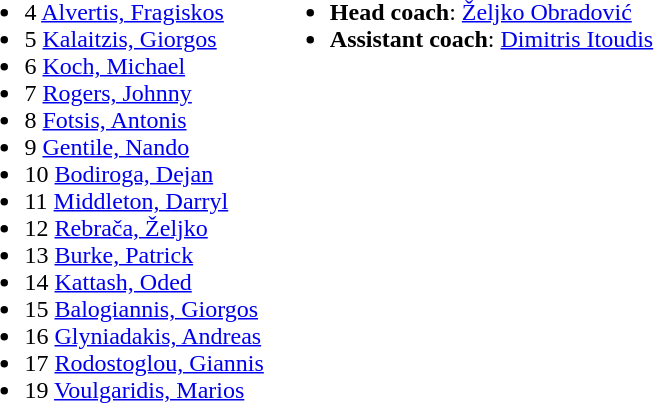<table>
<tr valign="top">
<td><br><ul><li>4  <a href='#'>Alvertis, Fragiskos</a></li><li>5  <a href='#'>Kalaitzis, Giorgos</a></li><li>6  <a href='#'>Koch, Michael</a></li><li>7  <a href='#'>Rogers, Johnny</a></li><li>8  <a href='#'>Fotsis, Antonis</a></li><li>9  <a href='#'>Gentile, Nando</a></li><li>10  <a href='#'>Bodiroga, Dejan</a></li><li>11  <a href='#'>Middleton, Darryl</a></li><li>12  <a href='#'>Rebrača, Željko</a></li><li>13  <a href='#'>Burke, Patrick</a></li><li>14  <a href='#'>Kattash, Oded</a></li><li>15  <a href='#'>Balogiannis, Giorgos</a></li><li>16  <a href='#'>Glyniadakis, Andreas</a></li><li>17  <a href='#'>Rodostoglou, Giannis</a></li><li>19  <a href='#'>Voulgaridis, Marios</a></li></ul></td>
<td><br><ul><li><strong>Head coach</strong>:  <a href='#'>Željko Obradović</a></li><li><strong>Assistant coach</strong>:  <a href='#'>Dimitris Itoudis</a></li></ul></td>
</tr>
</table>
